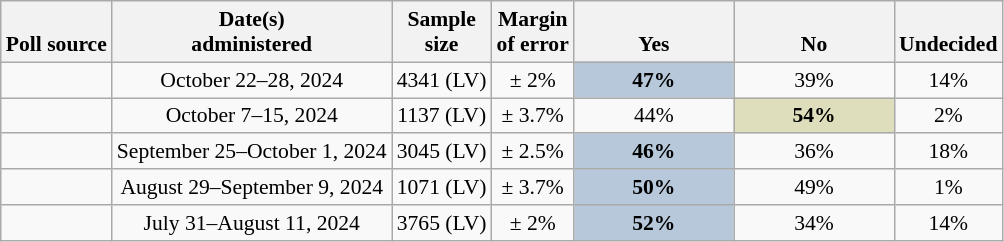<table class="wikitable" style="font-size:90%;text-align:center;">
<tr valign=bottom>
<th>Poll source</th>
<th>Date(s)<br>administered</th>
<th>Sample<br>size</th>
<th>Margin<br>of error</th>
<th style="width:100px;">Yes</th>
<th style="width:100px;">No</th>
<th>Undecided</th>
</tr>
<tr>
<td style="text-align:left;"></td>
<td>October 22–28, 2024</td>
<td>4341 (LV)</td>
<td>± 2%</td>
<td style="background: #B6C8D9"><strong>47%</strong></td>
<td>39%</td>
<td>14%</td>
</tr>
<tr>
<td style="text-align:left;"></td>
<td>October 7–15, 2024</td>
<td>1137 (LV)</td>
<td>± 3.7%</td>
<td>44%</td>
<td style="background: #DEDEBD"><strong>54%</strong></td>
<td>2%</td>
</tr>
<tr>
<td style="text-align:left;"></td>
<td>September 25–October 1, 2024</td>
<td>3045 (LV)</td>
<td>± 2.5%</td>
<td style="background: #B6C8D9"><strong>46%</strong></td>
<td>36%</td>
<td>18%</td>
</tr>
<tr>
<td style="text-align:left;"></td>
<td>August 29–September 9, 2024</td>
<td>1071 (LV)</td>
<td>± 3.7%</td>
<td style="background: #B6C8D9"><strong>50%</strong></td>
<td>49%</td>
<td>1%</td>
</tr>
<tr>
<td style="text-align:left;"></td>
<td>July 31–August 11, 2024</td>
<td>3765 (LV)</td>
<td>± 2%</td>
<td style="background: #B6C8D9"><strong>52%</strong></td>
<td>34%</td>
<td>14%</td>
</tr>
</table>
